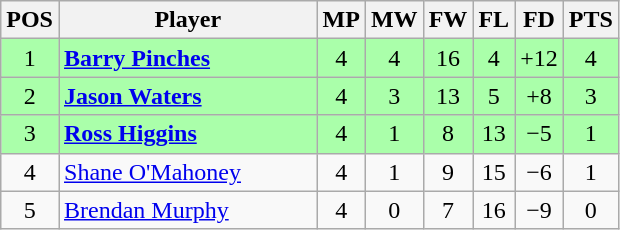<table class="wikitable" style="text-align: center;">
<tr>
<th width=20>POS</th>
<th width=165>Player</th>
<th width=20>MP</th>
<th width=20>MW</th>
<th width=20>FW</th>
<th width=20>FL</th>
<th width=20>FD</th>
<th width=20>PTS</th>
</tr>
<tr style="background:#afa;">
<td>1</td>
<td style="text-align:left;"> <strong><a href='#'>Barry Pinches</a></strong></td>
<td>4</td>
<td>4</td>
<td>16</td>
<td>4</td>
<td>+12</td>
<td>4</td>
</tr>
<tr style="background:#afa;">
<td>2</td>
<td style="text-align:left;"> <strong><a href='#'>Jason Waters</a></strong></td>
<td>4</td>
<td>3</td>
<td>13</td>
<td>5</td>
<td>+8</td>
<td>3</td>
</tr>
<tr style="background:#afa;">
<td>3</td>
<td style="text-align:left;"> <strong><a href='#'>Ross Higgins</a></strong></td>
<td>4</td>
<td>1</td>
<td>8</td>
<td>13</td>
<td>−5</td>
<td>1</td>
</tr>
<tr>
<td>4</td>
<td style="text-align:left;"> <a href='#'>Shane O'Mahoney</a></td>
<td>4</td>
<td>1</td>
<td>9</td>
<td>15</td>
<td>−6</td>
<td>1</td>
</tr>
<tr>
<td>5</td>
<td style="text-align:left;"> <a href='#'>Brendan Murphy</a></td>
<td>4</td>
<td>0</td>
<td>7</td>
<td>16</td>
<td>−9</td>
<td>0</td>
</tr>
</table>
